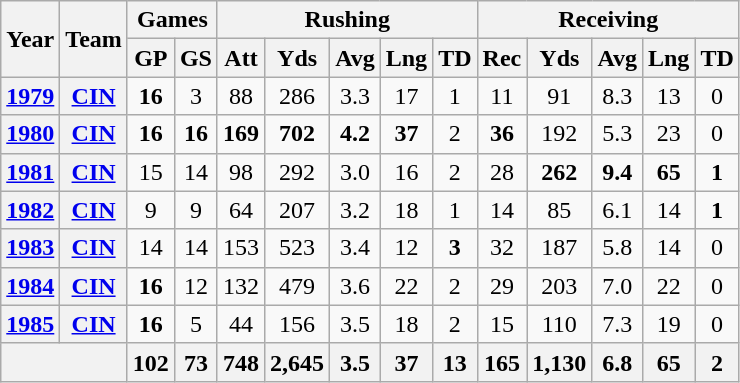<table class="wikitable" style="text-align:center;">
<tr>
<th rowspan="2">Year</th>
<th rowspan="2">Team</th>
<th colspan="2">Games</th>
<th colspan="5">Rushing</th>
<th colspan="5">Receiving</th>
</tr>
<tr>
<th>GP</th>
<th>GS</th>
<th>Att</th>
<th>Yds</th>
<th>Avg</th>
<th>Lng</th>
<th>TD</th>
<th>Rec</th>
<th>Yds</th>
<th>Avg</th>
<th>Lng</th>
<th>TD</th>
</tr>
<tr>
<th><a href='#'>1979</a></th>
<th><a href='#'>CIN</a></th>
<td><strong>16</strong></td>
<td>3</td>
<td>88</td>
<td>286</td>
<td>3.3</td>
<td>17</td>
<td>1</td>
<td>11</td>
<td>91</td>
<td>8.3</td>
<td>13</td>
<td>0</td>
</tr>
<tr>
<th><a href='#'>1980</a></th>
<th><a href='#'>CIN</a></th>
<td><strong>16</strong></td>
<td><strong>16</strong></td>
<td><strong>169</strong></td>
<td><strong>702</strong></td>
<td><strong>4.2</strong></td>
<td><strong>37</strong></td>
<td>2</td>
<td><strong>36</strong></td>
<td>192</td>
<td>5.3</td>
<td>23</td>
<td>0</td>
</tr>
<tr>
<th><a href='#'>1981</a></th>
<th><a href='#'>CIN</a></th>
<td>15</td>
<td>14</td>
<td>98</td>
<td>292</td>
<td>3.0</td>
<td>16</td>
<td>2</td>
<td>28</td>
<td><strong>262</strong></td>
<td><strong>9.4</strong></td>
<td><strong>65</strong></td>
<td><strong>1</strong></td>
</tr>
<tr>
<th><a href='#'>1982</a></th>
<th><a href='#'>CIN</a></th>
<td>9</td>
<td>9</td>
<td>64</td>
<td>207</td>
<td>3.2</td>
<td>18</td>
<td>1</td>
<td>14</td>
<td>85</td>
<td>6.1</td>
<td>14</td>
<td><strong>1</strong></td>
</tr>
<tr>
<th><a href='#'>1983</a></th>
<th><a href='#'>CIN</a></th>
<td>14</td>
<td>14</td>
<td>153</td>
<td>523</td>
<td>3.4</td>
<td>12</td>
<td><strong>3</strong></td>
<td>32</td>
<td>187</td>
<td>5.8</td>
<td>14</td>
<td>0</td>
</tr>
<tr>
<th><a href='#'>1984</a></th>
<th><a href='#'>CIN</a></th>
<td><strong>16</strong></td>
<td>12</td>
<td>132</td>
<td>479</td>
<td>3.6</td>
<td>22</td>
<td>2</td>
<td>29</td>
<td>203</td>
<td>7.0</td>
<td>22</td>
<td>0</td>
</tr>
<tr>
<th><a href='#'>1985</a></th>
<th><a href='#'>CIN</a></th>
<td><strong>16</strong></td>
<td>5</td>
<td>44</td>
<td>156</td>
<td>3.5</td>
<td>18</td>
<td>2</td>
<td>15</td>
<td>110</td>
<td>7.3</td>
<td>19</td>
<td>0</td>
</tr>
<tr>
<th colspan="2"></th>
<th>102</th>
<th>73</th>
<th>748</th>
<th>2,645</th>
<th>3.5</th>
<th>37</th>
<th>13</th>
<th>165</th>
<th>1,130</th>
<th>6.8</th>
<th>65</th>
<th>2</th>
</tr>
</table>
